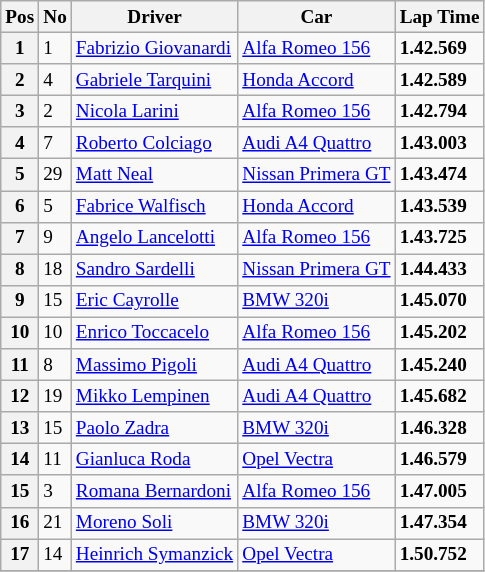<table class="wikitable" style="font-size: 80%;">
<tr>
<th>Pos</th>
<th>No</th>
<th>Driver</th>
<th>Car</th>
<th>Lap Time</th>
</tr>
<tr>
<th>1</th>
<td>1</td>
<td> <a href='#'>Fabrizio Giovanardi</a></td>
<td><a href='#'>Alfa Romeo 156</a></td>
<td><strong>1.42.569</strong></td>
</tr>
<tr>
<th>2</th>
<td>4</td>
<td> <a href='#'>Gabriele Tarquini</a></td>
<td><a href='#'>Honda Accord</a></td>
<td><strong>1.42.589</strong></td>
</tr>
<tr>
<th>3</th>
<td>2</td>
<td> <a href='#'>Nicola Larini</a></td>
<td><a href='#'>Alfa Romeo 156</a></td>
<td><strong>1.42.794</strong></td>
</tr>
<tr>
<th>4</th>
<td>7</td>
<td> <a href='#'>Roberto Colciago</a></td>
<td><a href='#'>Audi A4 Quattro</a></td>
<td><strong>1.43.003</strong></td>
</tr>
<tr>
<th>5</th>
<td>29</td>
<td> <a href='#'>Matt Neal</a></td>
<td><a href='#'>Nissan Primera GT</a></td>
<td><strong>1.43.474</strong></td>
</tr>
<tr>
<th>6</th>
<td>5</td>
<td> <a href='#'>Fabrice Walfisch</a></td>
<td><a href='#'>Honda Accord</a></td>
<td><strong>1.43.539</strong></td>
</tr>
<tr>
<th>7</th>
<td>9</td>
<td> <a href='#'>Angelo Lancelotti</a></td>
<td><a href='#'>Alfa Romeo 156</a></td>
<td><strong>1.43.725</strong></td>
</tr>
<tr>
<th>8</th>
<td>18</td>
<td> <a href='#'>Sandro Sardelli</a></td>
<td><a href='#'>Nissan Primera GT</a></td>
<td><strong>1.44.433</strong></td>
</tr>
<tr>
<th>9</th>
<td>15</td>
<td> <a href='#'>Eric Cayrolle</a></td>
<td><a href='#'>BMW 320i</a></td>
<td><strong>1.45.070</strong></td>
</tr>
<tr>
<th>10</th>
<td>10</td>
<td> <a href='#'>Enrico Toccacelo</a></td>
<td><a href='#'>Alfa Romeo 156</a></td>
<td><strong>1.45.202</strong></td>
</tr>
<tr>
<th>11</th>
<td>8</td>
<td> <a href='#'>Massimo Pigoli</a></td>
<td><a href='#'>Audi A4 Quattro</a></td>
<td><strong>1.45.240</strong></td>
</tr>
<tr>
<th>12</th>
<td>19</td>
<td> <a href='#'>Mikko Lempinen</a></td>
<td><a href='#'>Audi A4 Quattro</a></td>
<td><strong>1.45.682</strong></td>
</tr>
<tr>
<th>13</th>
<td>15</td>
<td> <a href='#'>Paolo Zadra</a></td>
<td><a href='#'>BMW 320i</a></td>
<td><strong>1.46.328</strong></td>
</tr>
<tr>
<th>14</th>
<td>11</td>
<td> <a href='#'>Gianluca Roda</a></td>
<td><a href='#'>Opel Vectra</a></td>
<td><strong>1.46.579</strong></td>
</tr>
<tr>
<th>15</th>
<td>3</td>
<td> <a href='#'>Romana Bernardoni</a></td>
<td><a href='#'>Alfa Romeo 156</a></td>
<td><strong>1.47.005</strong></td>
</tr>
<tr>
<th>16</th>
<td>21</td>
<td> <a href='#'>Moreno Soli</a></td>
<td><a href='#'>BMW 320i</a></td>
<td><strong>1.47.354</strong></td>
</tr>
<tr>
<th>17</th>
<td>14</td>
<td> <a href='#'>Heinrich Symanzick</a></td>
<td><a href='#'>Opel Vectra</a></td>
<td><strong>1.50.752</strong></td>
</tr>
<tr>
</tr>
</table>
